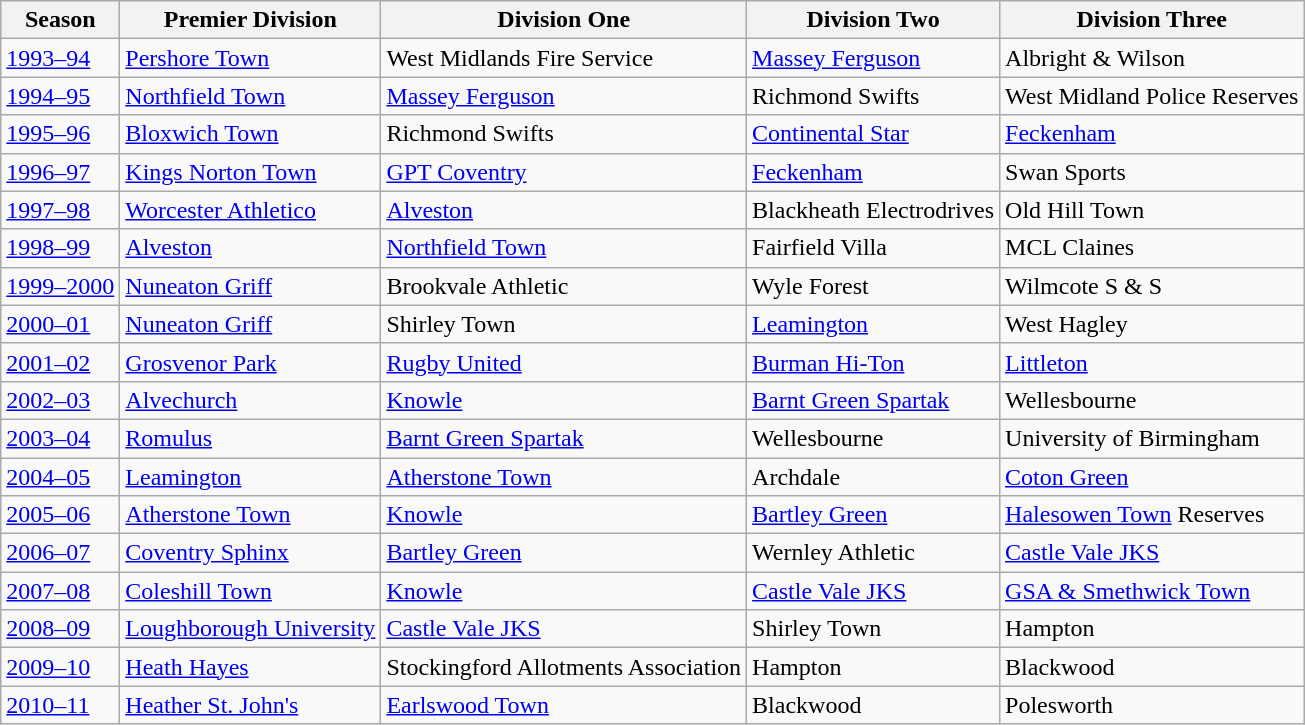<table class="wikitable" style="text-align: left">
<tr>
<th>Season</th>
<th>Premier Division</th>
<th>Division One</th>
<th>Division Two</th>
<th>Division Three</th>
</tr>
<tr>
<td><a href='#'>1993–94</a></td>
<td><a href='#'>Pershore Town</a></td>
<td>West Midlands Fire Service</td>
<td><a href='#'>Massey Ferguson</a></td>
<td>Albright & Wilson</td>
</tr>
<tr>
<td><a href='#'>1994–95</a></td>
<td><a href='#'>Northfield Town</a></td>
<td><a href='#'>Massey Ferguson</a></td>
<td>Richmond Swifts</td>
<td>West Midland Police Reserves</td>
</tr>
<tr>
<td><a href='#'>1995–96</a></td>
<td><a href='#'>Bloxwich Town</a></td>
<td>Richmond Swifts</td>
<td><a href='#'>Continental Star</a></td>
<td><a href='#'>Feckenham</a></td>
</tr>
<tr>
<td><a href='#'>1996–97</a></td>
<td><a href='#'>Kings Norton Town</a></td>
<td><a href='#'>GPT Coventry</a></td>
<td><a href='#'>Feckenham</a></td>
<td>Swan Sports</td>
</tr>
<tr>
<td><a href='#'>1997–98</a></td>
<td><a href='#'>Worcester Athletico</a></td>
<td><a href='#'>Alveston</a></td>
<td>Blackheath Electrodrives</td>
<td>Old Hill Town</td>
</tr>
<tr>
<td><a href='#'>1998–99</a></td>
<td><a href='#'>Alveston</a></td>
<td><a href='#'>Northfield Town</a></td>
<td>Fairfield Villa</td>
<td>MCL Claines</td>
</tr>
<tr>
<td><a href='#'>1999–2000</a></td>
<td><a href='#'>Nuneaton Griff</a></td>
<td>Brookvale Athletic</td>
<td>Wyle Forest</td>
<td>Wilmcote S & S</td>
</tr>
<tr>
<td><a href='#'>2000–01</a></td>
<td><a href='#'>Nuneaton Griff</a></td>
<td>Shirley Town</td>
<td><a href='#'>Leamington</a></td>
<td>West Hagley</td>
</tr>
<tr>
<td><a href='#'>2001–02</a></td>
<td><a href='#'>Grosvenor Park</a></td>
<td><a href='#'>Rugby United</a></td>
<td><a href='#'>Burman Hi-Ton</a></td>
<td><a href='#'>Littleton</a></td>
</tr>
<tr>
<td><a href='#'>2002–03</a></td>
<td><a href='#'>Alvechurch</a></td>
<td><a href='#'>Knowle</a></td>
<td><a href='#'>Barnt Green Spartak</a></td>
<td>Wellesbourne</td>
</tr>
<tr>
<td><a href='#'>2003–04</a></td>
<td><a href='#'>Romulus</a></td>
<td><a href='#'>Barnt Green Spartak</a></td>
<td>Wellesbourne</td>
<td>University of Birmingham</td>
</tr>
<tr>
<td><a href='#'>2004–05</a></td>
<td><a href='#'>Leamington</a></td>
<td><a href='#'>Atherstone Town</a></td>
<td>Archdale</td>
<td><a href='#'>Coton Green</a></td>
</tr>
<tr>
<td><a href='#'>2005–06</a></td>
<td><a href='#'>Atherstone Town</a></td>
<td><a href='#'>Knowle</a></td>
<td><a href='#'>Bartley Green</a></td>
<td><a href='#'>Halesowen Town</a> Reserves</td>
</tr>
<tr>
<td><a href='#'>2006–07</a></td>
<td><a href='#'>Coventry Sphinx</a></td>
<td><a href='#'>Bartley Green</a></td>
<td>Wernley Athletic</td>
<td><a href='#'>Castle Vale JKS</a></td>
</tr>
<tr>
<td><a href='#'>2007–08</a></td>
<td><a href='#'>Coleshill Town</a></td>
<td><a href='#'>Knowle</a></td>
<td><a href='#'>Castle Vale JKS</a></td>
<td><a href='#'>GSA & Smethwick Town</a></td>
</tr>
<tr>
<td><a href='#'>2008–09</a></td>
<td><a href='#'>Loughborough University</a></td>
<td><a href='#'>Castle Vale JKS</a></td>
<td>Shirley Town</td>
<td>Hampton</td>
</tr>
<tr>
<td><a href='#'>2009–10</a></td>
<td><a href='#'>Heath Hayes</a></td>
<td>Stockingford Allotments Association</td>
<td>Hampton</td>
<td>Blackwood</td>
</tr>
<tr>
<td><a href='#'>2010–11</a></td>
<td><a href='#'>Heather St. John's</a></td>
<td><a href='#'>Earlswood Town</a></td>
<td>Blackwood</td>
<td>Polesworth</td>
</tr>
</table>
